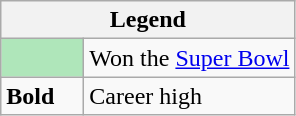<table class="wikitable">
<tr>
<th colspan="2">Legend</th>
</tr>
<tr>
<td style="background:#afe6ba; width:3em;"></td>
<td>Won the <a href='#'>Super Bowl</a></td>
</tr>
<tr>
<td><strong>Bold</strong></td>
<td>Career high</td>
</tr>
</table>
